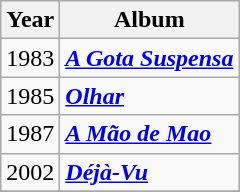<table class="wikitable">
<tr>
<th>Year</th>
<th>Album</th>
</tr>
<tr>
<td>1983</td>
<td><strong><em><a href='#'>A Gota Suspensa</a></em></strong> </td>
</tr>
<tr>
<td>1985</td>
<td><strong><em><a href='#'>Olhar</a></em></strong> </td>
</tr>
<tr>
<td>1987</td>
<td><strong><em><a href='#'>A Mão de Mao</a></em></strong> </td>
</tr>
<tr>
<td>2002</td>
<td><strong><em><a href='#'>Déjà-Vu</a></em></strong> </td>
</tr>
<tr>
</tr>
<tr>
</tr>
</table>
